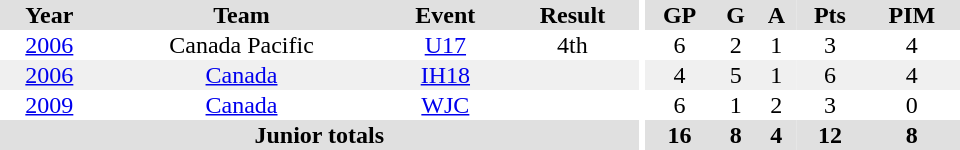<table border="0" cellpadding="1" cellspacing="0" ID="Table3" style="text-align:center; width:40em">
<tr ALIGN="center" bgcolor="#e0e0e0">
<th>Year</th>
<th>Team</th>
<th>Event</th>
<th>Result</th>
<th rowspan="99" bgcolor="#ffffff"></th>
<th>GP</th>
<th>G</th>
<th>A</th>
<th>Pts</th>
<th>PIM</th>
</tr>
<tr>
<td><a href='#'>2006</a></td>
<td>Canada Pacific</td>
<td><a href='#'>U17</a></td>
<td>4th</td>
<td>6</td>
<td>2</td>
<td>1</td>
<td>3</td>
<td>4</td>
</tr>
<tr bgcolor="#f0f0f0">
<td><a href='#'>2006</a></td>
<td><a href='#'>Canada</a></td>
<td><a href='#'>IH18</a></td>
<td></td>
<td>4</td>
<td>5</td>
<td>1</td>
<td>6</td>
<td>4</td>
</tr>
<tr>
<td><a href='#'>2009</a></td>
<td><a href='#'>Canada</a></td>
<td><a href='#'>WJC</a></td>
<td></td>
<td>6</td>
<td>1</td>
<td>2</td>
<td>3</td>
<td>0</td>
</tr>
<tr bgcolor="#e0e0e0">
<th colspan="4">Junior totals</th>
<th>16</th>
<th>8</th>
<th>4</th>
<th>12</th>
<th>8</th>
</tr>
</table>
